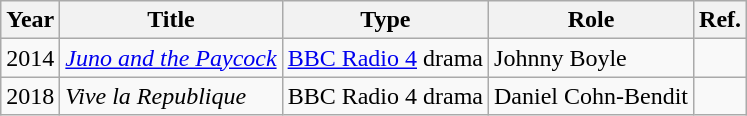<table class="wikitable">
<tr>
<th>Year</th>
<th>Title</th>
<th>Type</th>
<th>Role</th>
<th>Ref.</th>
</tr>
<tr>
<td>2014</td>
<td><em><a href='#'>Juno and the Paycock</a></em></td>
<td><a href='#'>BBC Radio 4</a> drama</td>
<td>Johnny Boyle</td>
<td></td>
</tr>
<tr>
<td>2018</td>
<td><em>Vive la Republique</em></td>
<td>BBC Radio 4 drama</td>
<td>Daniel Cohn-Bendit</td>
<td></td>
</tr>
</table>
